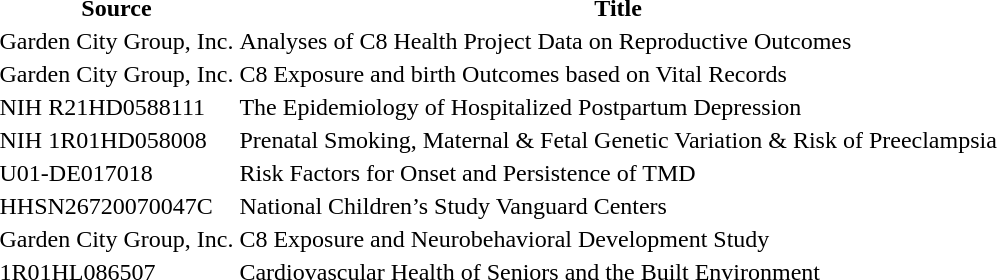<table class=”wikitable”>
<tr>
<th>Source</th>
<th>Title</th>
</tr>
<tr>
<td>Garden City Group, Inc.</td>
<td>Analyses of C8 Health Project Data on Reproductive Outcomes</td>
</tr>
<tr>
<td>Garden City Group, Inc.</td>
<td>C8 Exposure and birth Outcomes based on Vital Records</td>
</tr>
<tr>
<td>NIH R21HD0588111</td>
<td>The Epidemiology of Hospitalized Postpartum Depression</td>
</tr>
<tr>
<td>NIH 1R01HD058008</td>
<td>Prenatal Smoking, Maternal & Fetal Genetic Variation & Risk of Preeclampsia</td>
</tr>
<tr>
<td>U01-DE017018</td>
<td>Risk Factors for Onset and Persistence of TMD</td>
</tr>
<tr>
<td>HHSN26720070047C</td>
<td>National Children’s Study Vanguard Centers</td>
</tr>
<tr>
<td>Garden City Group, Inc.</td>
<td>C8 Exposure and Neurobehavioral Development Study</td>
</tr>
<tr>
<td>1R01HL086507</td>
<td>Cardiovascular Health of Seniors and the Built Environment</td>
</tr>
</table>
